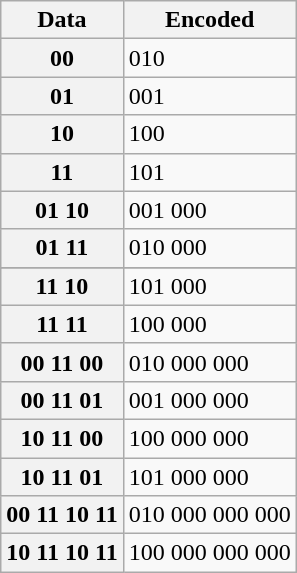<table class="wikitable">
<tr>
<th>Data</th>
<th>Encoded</th>
</tr>
<tr>
<th>00</th>
<td>010</td>
</tr>
<tr>
<th>01</th>
<td>001</td>
</tr>
<tr>
<th>10</th>
<td>100</td>
</tr>
<tr>
<th>11</th>
<td>101</td>
</tr>
<tr>
<th>01 10</th>
<td>001 000</td>
</tr>
<tr>
<th>01 11</th>
<td>010 000</td>
</tr>
<tr>
</tr>
<tr>
<th>11 10</th>
<td>101 000</td>
</tr>
<tr>
<th>11 11</th>
<td>100 000</td>
</tr>
<tr>
<th>00 11 00</th>
<td>010 000 000</td>
</tr>
<tr>
<th>00 11 01</th>
<td>001 000 000</td>
</tr>
<tr>
<th>10 11 00</th>
<td>100 000 000</td>
</tr>
<tr>
<th>10 11 01</th>
<td>101 000 000</td>
</tr>
<tr MaxDC>
<th>00 11 10 11</th>
<td>010 000 000 000</td>
</tr>
<tr>
<th>10 11 10 11</th>
<td>100 000 000 000</td>
</tr>
</table>
